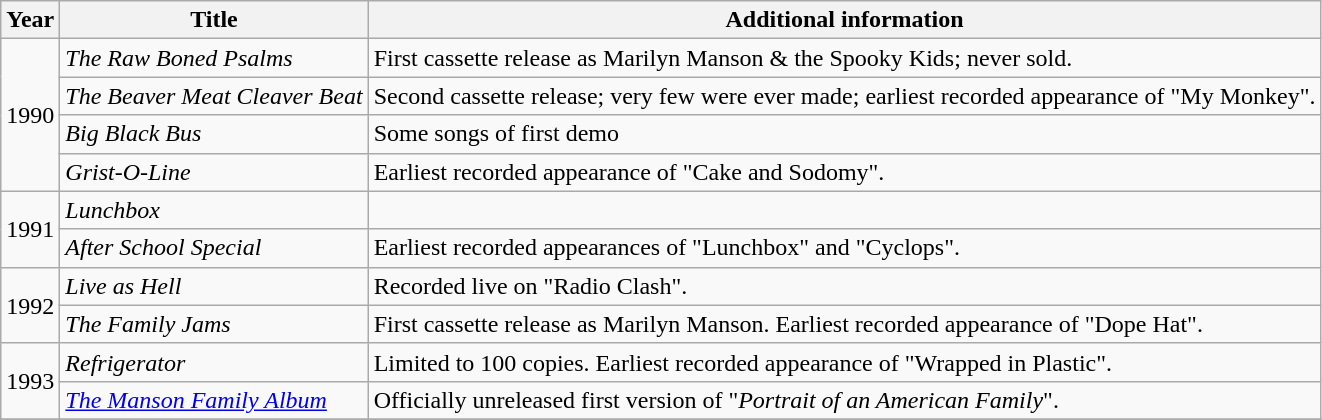<table class="wikitable">
<tr>
<th>Year</th>
<th>Title</th>
<th>Additional information</th>
</tr>
<tr>
<td rowspan="4">1990</td>
<td><em>The Raw Boned Psalms</em></td>
<td>First cassette release as Marilyn Manson & the Spooky Kids; never sold.</td>
</tr>
<tr>
<td><em>The Beaver Meat Cleaver Beat</em></td>
<td>Second cassette release; very few were ever made; earliest recorded appearance of "My Monkey".</td>
</tr>
<tr>
<td><em>Big Black Bus</em></td>
<td>Some songs of first demo</td>
</tr>
<tr>
<td><em>Grist-O-Line</em></td>
<td>Earliest recorded appearance of "Cake and Sodomy".</td>
</tr>
<tr>
<td rowspan="2">1991</td>
<td><em>Lunchbox</em></td>
<td></td>
</tr>
<tr>
<td><em>After School Special</em></td>
<td>Earliest recorded appearances of "Lunchbox" and "Cyclops".</td>
</tr>
<tr>
<td rowspan="2">1992</td>
<td><em>Live as Hell</em></td>
<td>Recorded live on "Radio Clash".</td>
</tr>
<tr>
<td><em>The Family Jams</em></td>
<td>First cassette release as Marilyn Manson. Earliest recorded appearance of "Dope Hat".</td>
</tr>
<tr>
<td rowspan="2">1993</td>
<td><em>Refrigerator</em></td>
<td>Limited to 100 copies. Earliest recorded appearance of "Wrapped in Plastic".<br></td>
</tr>
<tr>
<td><em><a href='#'>The Manson Family Album</a></em><br></td>
<td>Officially unreleased first version of "<em>Portrait of an American Family</em>".<br></td>
</tr>
<tr>
</tr>
</table>
